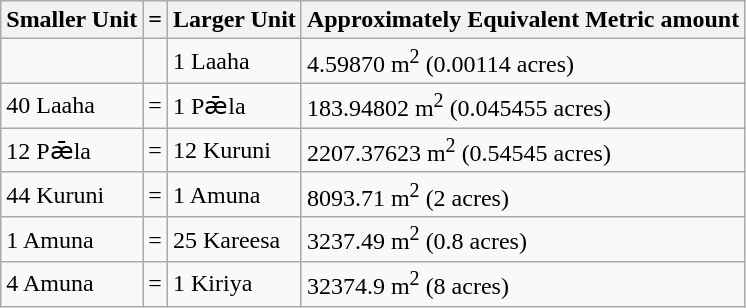<table class="wikitable">
<tr>
<th>Smaller Unit</th>
<th>=</th>
<th>Larger Unit</th>
<th>Approximately Equivalent Metric amount</th>
</tr>
<tr>
<td></td>
<td></td>
<td>1 Laaha</td>
<td>4.59870 m<sup>2</sup> (0.00114 acres)</td>
</tr>
<tr>
<td>40 Laaha</td>
<td>=</td>
<td>1 Pǣla</td>
<td>183.94802 m<sup>2</sup> (0.045455 acres)</td>
</tr>
<tr>
<td>12 Pǣla</td>
<td>=</td>
<td>12 Kuruni</td>
<td>2207.37623 m<sup>2</sup> (0.54545 acres)</td>
</tr>
<tr>
<td>44 Kuruni</td>
<td>=</td>
<td>1 Amuna</td>
<td>8093.71 m<sup>2</sup> (2 acres)</td>
</tr>
<tr>
<td>1 Amuna</td>
<td>=</td>
<td>25 Kareesa</td>
<td>3237.49 m<sup>2</sup> (0.8 acres)</td>
</tr>
<tr>
<td>4 Amuna</td>
<td>=</td>
<td>1 Kiriya</td>
<td>32374.9 m<sup>2</sup> (8 acres)</td>
</tr>
</table>
